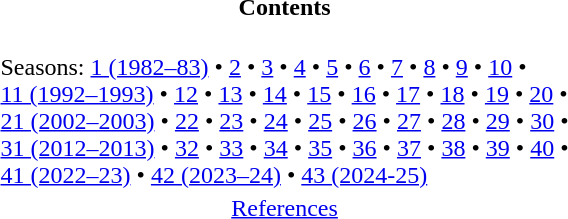<table id="toc" class="toc" summary="Contents">
<tr>
<td style="text-align: center;"><strong>Contents</strong></td>
</tr>
<tr>
<td><br>Seasons:
<a href='#'>1 (1982–83)</a> • <a href='#'>2</a> •
<a href='#'>3</a> • <a href='#'>4</a> •
<a href='#'>5</a> • <a href='#'>6</a> •
<a href='#'>7</a> • <a href='#'>8</a> •
<a href='#'>9</a> • <a href='#'>10</a> •<br>
<a href='#'>11 (1992–1993)</a> • <a href='#'>12</a> •
<a href='#'>13</a> • <a href='#'>14</a> •
<a href='#'>15</a> • <a href='#'>16</a> •
<a href='#'>17</a> • <a href='#'>18</a> •
<a href='#'>19</a> • <a href='#'>20</a> •<br>
<a href='#'>21 (2002–2003)</a> • <a href='#'>22</a> •
<a href='#'>23</a> • <a href='#'>24</a> •
<a href='#'>25</a> • <a href='#'>26</a> •
<a href='#'>27</a> • <a href='#'>28</a> •
<a href='#'>29</a> • <a href='#'>30</a> •<br>
<a href='#'>31 (2012–2013)</a> • <a href='#'>32</a> •
<a href='#'>33</a> • <a href='#'>34</a> •
<a href='#'>35</a> • <a href='#'>36</a> •
<a href='#'>37</a> • <a href='#'>38</a> •
<a href='#'>39</a> • <a href='#'>40</a> •<br>
<a href='#'>41 (2022–23)</a> • <a href='#'>42 (2023–24)</a> • <a href='#'>43 (2024-25)</a></td>
</tr>
<tr>
<td style="text-align: center;"><a href='#'>References</a></td>
</tr>
</table>
